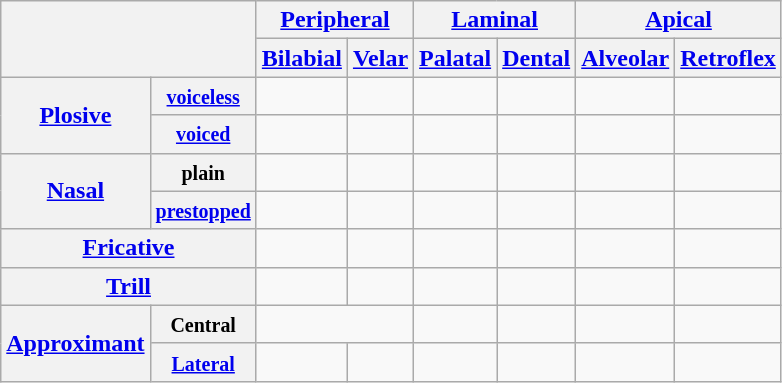<table class="wikitable" style="text-align:center;">
<tr>
<th colspan="2" rowspan="2"></th>
<th colspan="2"><a href='#'>Peripheral</a></th>
<th colspan="2"><a href='#'>Laminal</a></th>
<th colspan="2"><a href='#'>Apical</a></th>
</tr>
<tr>
<th><a href='#'>Bilabial</a></th>
<th><a href='#'>Velar</a></th>
<th><a href='#'>Palatal</a></th>
<th><a href='#'>Dental</a></th>
<th><a href='#'>Alveolar</a></th>
<th><a href='#'>Retroflex</a></th>
</tr>
<tr>
<th rowspan="2"><a href='#'>Plosive</a></th>
<th><small><a href='#'>voiceless</a></small></th>
<td> </td>
<td> </td>
<td> </td>
<td> </td>
<td> </td>
<td></td>
</tr>
<tr>
<th><small><a href='#'>voiced</a></small></th>
<td> </td>
<td> </td>
<td> </td>
<td> </td>
<td> </td>
<td></td>
</tr>
<tr>
<th rowspan="2"><a href='#'>Nasal</a></th>
<th><small>plain</small></th>
<td> </td>
<td> </td>
<td> </td>
<td> </td>
<td> </td>
<td></td>
</tr>
<tr>
<th><small><a href='#'>prestopped</a></small></th>
<td> </td>
<td> </td>
<td> </td>
<td> </td>
<td> </td>
<td></td>
</tr>
<tr>
<th colspan="2"><a href='#'>Fricative</a></th>
<td> </td>
<td> </td>
<td></td>
<td> </td>
<td></td>
<td></td>
</tr>
<tr>
<th colspan="2"><a href='#'>Trill</a></th>
<td></td>
<td></td>
<td></td>
<td></td>
<td> </td>
<td></td>
</tr>
<tr>
<th rowspan="2"><a href='#'>Approximant</a></th>
<th><small>Central</small></th>
<td colspan="2"> </td>
<td> </td>
<td></td>
<td></td>
<td> </td>
</tr>
<tr>
<th><small><a href='#'>Lateral</a></small></th>
<td></td>
<td></td>
<td> </td>
<td> </td>
<td> </td>
<td></td>
</tr>
</table>
